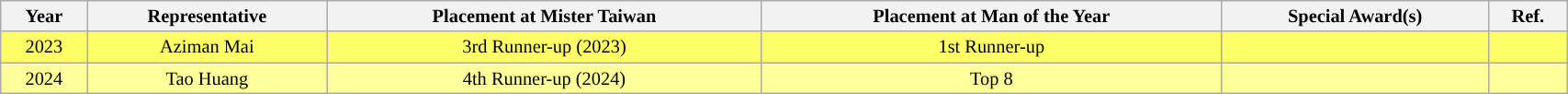<table class="wikitable sortable" style="font-size: 85%;text-align:center" width="90%">
<tr>
<th>Year</th>
<th>Representative</th>
<th>Placement at Mister Taiwan</th>
<th>Placement at Man of the Year</th>
<th>Special Award(s)</th>
<th>Ref.</th>
</tr>
<tr style="background-color:#FFFF66">
<td>2023</td>
<td nowrap>Aziman Mai</td>
<td nowrap>3rd Runner-up (2023)</td>
<td nowrap>1st Runner-up</td>
<td style="background:;"></td>
<td></td>
</tr>
<tr style="background-color:#FFFF99;">
<td>2024</td>
<td>Tao Huang</td>
<td>4th Runner-up (2024)</td>
<td>Top 8</td>
<td style="background:;"></td>
<td></td>
</tr>
</table>
